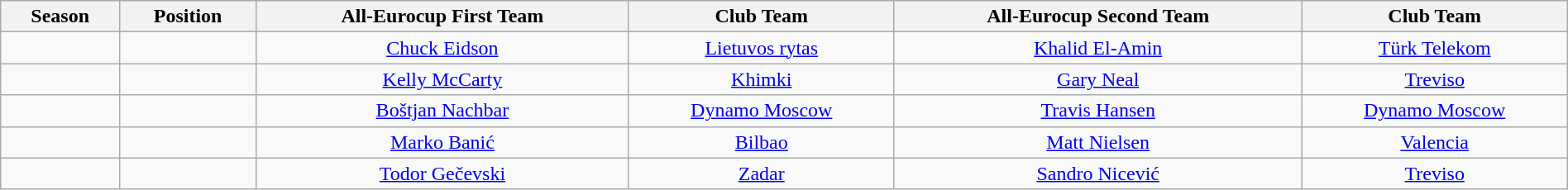<table class="wikitable sortable" style="text-align: center; width: 100%">
<tr>
<th>Season</th>
<th>Position</th>
<th>All-Eurocup First Team</th>
<th>Club Team</th>
<th>All-Eurocup Second Team</th>
<th>Club Team</th>
</tr>
<tr>
<td></td>
<td></td>
<td> <a href='#'>Chuck Eidson</a></td>
<td><a href='#'>Lietuvos rytas</a></td>
<td> <a href='#'>Khalid El-Amin</a></td>
<td><a href='#'>Türk Telekom</a></td>
</tr>
<tr>
<td></td>
<td></td>
<td> <a href='#'>Kelly McCarty</a></td>
<td><a href='#'>Khimki</a></td>
<td> <a href='#'>Gary Neal</a></td>
<td><a href='#'>Treviso</a></td>
</tr>
<tr>
<td></td>
<td></td>
<td> <a href='#'>Boštjan Nachbar</a></td>
<td><a href='#'>Dynamo Moscow</a></td>
<td> <a href='#'>Travis Hansen</a></td>
<td><a href='#'>Dynamo Moscow</a></td>
</tr>
<tr>
<td></td>
<td></td>
<td> <a href='#'>Marko Banić</a></td>
<td><a href='#'>Bilbao</a></td>
<td> <a href='#'>Matt Nielsen</a></td>
<td><a href='#'>Valencia</a></td>
</tr>
<tr>
<td></td>
<td></td>
<td> <a href='#'>Todor Gečevski</a></td>
<td><a href='#'>Zadar</a></td>
<td> <a href='#'>Sandro Nicević</a></td>
<td><a href='#'>Treviso</a></td>
</tr>
</table>
